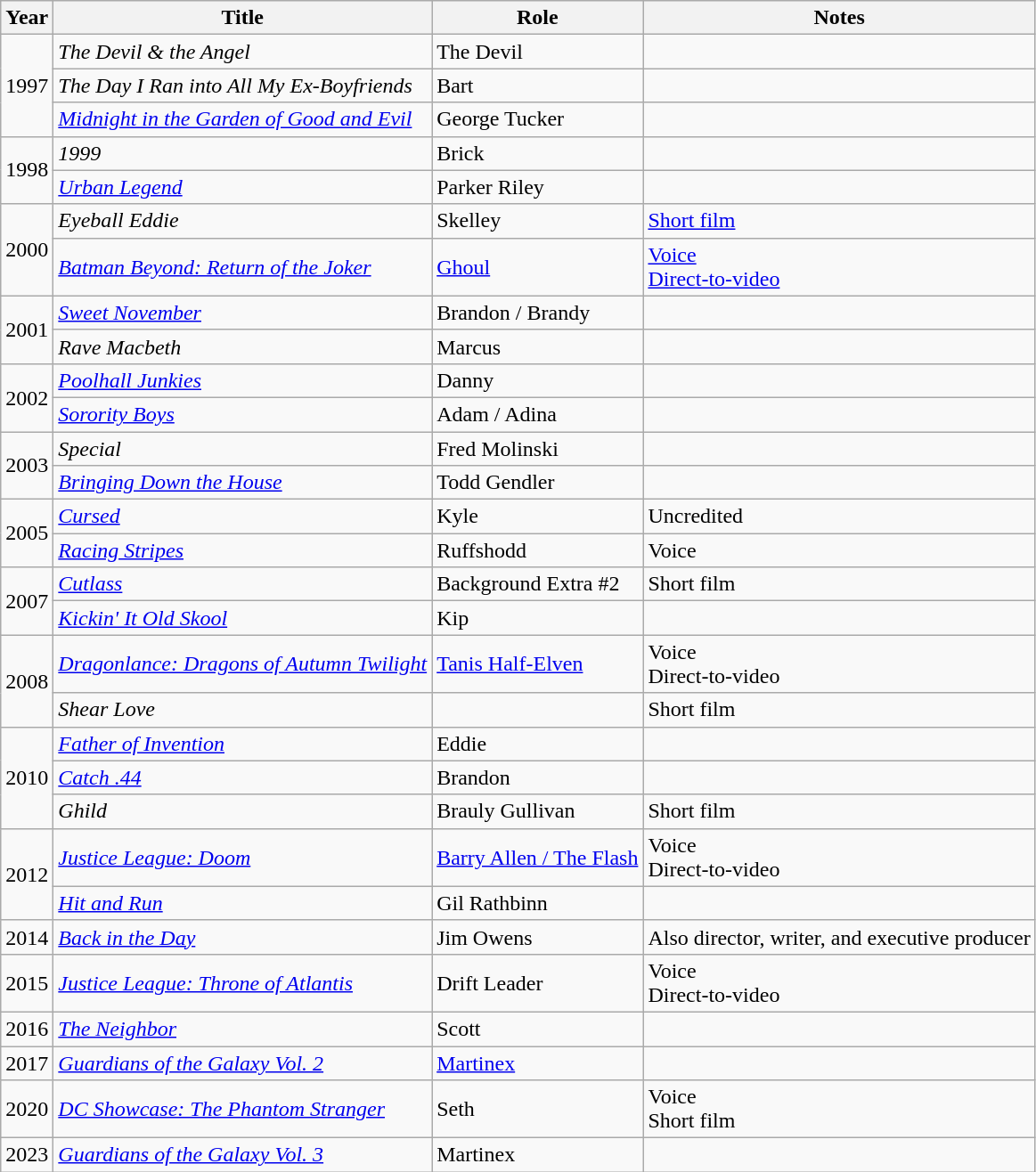<table class="wikitable sortable plainrowheaders">
<tr>
<th scope="col">Year</th>
<th scope="col">Title</th>
<th scope="col">Role</th>
<th scope="col" class="unsortable">Notes</th>
</tr>
<tr>
<td rowspan=3>1997</td>
<td><em>The Devil & the Angel</em></td>
<td>The Devil</td>
<td></td>
</tr>
<tr>
<td><em>The Day I Ran into All My Ex-Boyfriends</em></td>
<td>Bart</td>
<td></td>
</tr>
<tr>
<td><em><a href='#'>Midnight in the Garden of Good and Evil</a></em></td>
<td>George Tucker</td>
<td></td>
</tr>
<tr>
<td rowspan=2>1998</td>
<td><em>1999</em></td>
<td>Brick</td>
<td></td>
</tr>
<tr>
<td><em><a href='#'>Urban Legend</a></em></td>
<td>Parker Riley</td>
<td></td>
</tr>
<tr>
<td rowspan=2>2000</td>
<td><em>Eyeball Eddie</em></td>
<td>Skelley</td>
<td><a href='#'>Short film</a></td>
</tr>
<tr>
<td><em><a href='#'>Batman Beyond: Return of the Joker</a></em></td>
<td><a href='#'>Ghoul</a></td>
<td><a href='#'>Voice</a><br><a href='#'>Direct-to-video</a></td>
</tr>
<tr>
<td rowspan=2>2001</td>
<td><em><a href='#'>Sweet November</a></em></td>
<td>Brandon / Brandy</td>
<td></td>
</tr>
<tr>
<td><em>Rave Macbeth</em></td>
<td>Marcus</td>
<td></td>
</tr>
<tr>
<td rowspan=2>2002</td>
<td><em><a href='#'>Poolhall Junkies</a></em></td>
<td>Danny</td>
<td></td>
</tr>
<tr>
<td><em><a href='#'>Sorority Boys</a></em></td>
<td>Adam / Adina</td>
<td></td>
</tr>
<tr>
<td rowspan=2>2003</td>
<td><em>Special</em></td>
<td>Fred Molinski</td>
<td></td>
</tr>
<tr>
<td><em><a href='#'>Bringing Down the House</a></em></td>
<td>Todd Gendler</td>
<td></td>
</tr>
<tr>
<td rowspan=2>2005</td>
<td><em><a href='#'>Cursed</a></em></td>
<td>Kyle</td>
<td>Uncredited</td>
</tr>
<tr>
<td><em><a href='#'>Racing Stripes</a></em></td>
<td>Ruffshodd</td>
<td>Voice</td>
</tr>
<tr>
<td rowspan=2>2007</td>
<td><em><a href='#'>Cutlass</a></em></td>
<td>Background Extra #2</td>
<td>Short film</td>
</tr>
<tr>
<td><em><a href='#'>Kickin' It Old Skool</a></em></td>
<td>Kip</td>
<td></td>
</tr>
<tr>
<td rowspan=2>2008</td>
<td><em><a href='#'>Dragonlance: Dragons of Autumn Twilight</a></em></td>
<td><a href='#'>Tanis Half-Elven</a></td>
<td>Voice<br>Direct-to-video</td>
</tr>
<tr>
<td><em>Shear Love</em></td>
<td></td>
<td>Short film</td>
</tr>
<tr>
<td rowspan=3>2010</td>
<td><em><a href='#'>Father of Invention</a></em></td>
<td>Eddie</td>
<td></td>
</tr>
<tr>
<td><em><a href='#'>Catch .44</a></em></td>
<td>Brandon</td>
<td></td>
</tr>
<tr>
<td><em>Ghild</em></td>
<td>Brauly Gullivan</td>
<td>Short film</td>
</tr>
<tr>
<td rowspan=2>2012</td>
<td><em><a href='#'>Justice League: Doom</a></em></td>
<td><a href='#'>Barry Allen / The Flash</a></td>
<td>Voice<br>Direct-to-video</td>
</tr>
<tr>
<td><em><a href='#'>Hit and Run</a></em></td>
<td>Gil Rathbinn</td>
<td></td>
</tr>
<tr>
<td>2014</td>
<td><em><a href='#'>Back in the Day</a></em></td>
<td>Jim Owens</td>
<td>Also director, writer, and executive producer</td>
</tr>
<tr>
<td>2015</td>
<td><em><a href='#'>Justice League: Throne of Atlantis</a></em></td>
<td>Drift Leader</td>
<td>Voice<br>Direct-to-video</td>
</tr>
<tr>
<td>2016</td>
<td><em><a href='#'>The Neighbor</a></em></td>
<td>Scott</td>
<td></td>
</tr>
<tr>
<td>2017</td>
<td><em><a href='#'>Guardians of the Galaxy Vol. 2</a></em></td>
<td><a href='#'>Martinex</a></td>
<td></td>
</tr>
<tr>
<td>2020</td>
<td><em><a href='#'>DC Showcase: The Phantom Stranger</a></em></td>
<td>Seth</td>
<td>Voice<br>Short film</td>
</tr>
<tr>
<td>2023</td>
<td><em><a href='#'>Guardians of the Galaxy Vol. 3</a></em></td>
<td>Martinex</td>
<td></td>
</tr>
</table>
